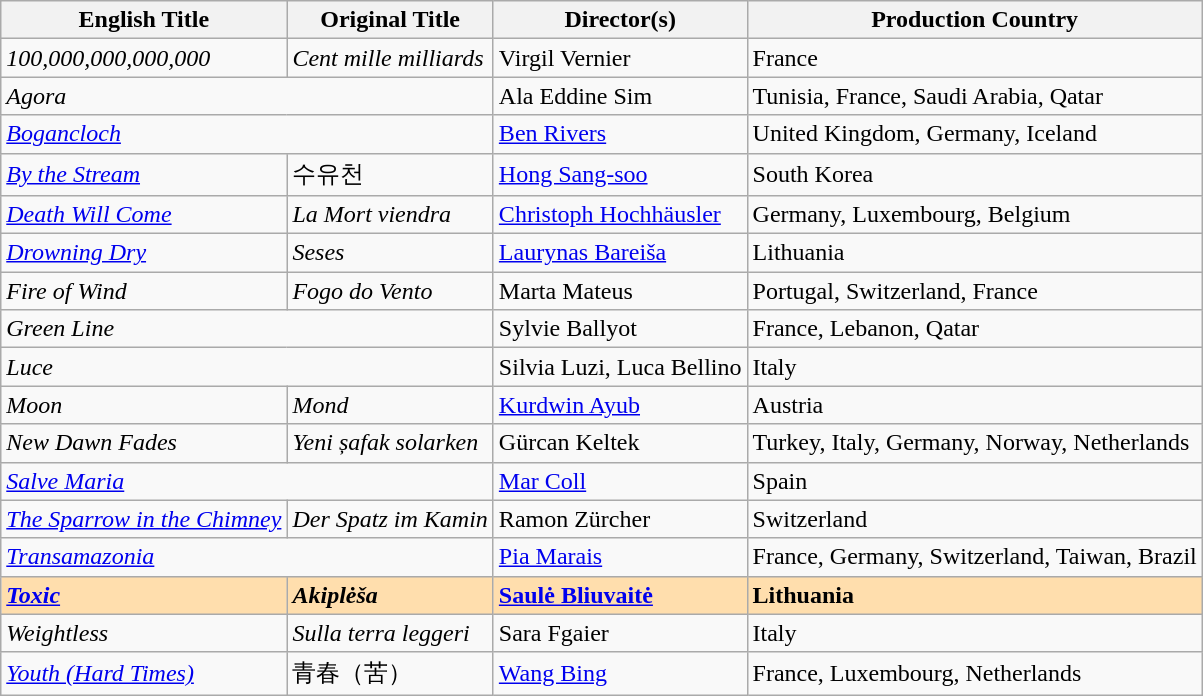<table class="wikitable">
<tr>
<th scope="col">English Title</th>
<th scope="col">Original Title</th>
<th scope="col">Director(s)</th>
<th scope="col">Production Country</th>
</tr>
<tr>
<td><em>100,000,000,000,000</em></td>
<td><em>Cent mille milliards</em></td>
<td>Virgil Vernier</td>
<td>France</td>
</tr>
<tr>
<td colspan="2"><em>Agora</em></td>
<td>Ala Eddine Sim</td>
<td>Tunisia, France, Saudi Arabia, Qatar</td>
</tr>
<tr>
<td colspan="2"><em><a href='#'>Bogancloch</a></em></td>
<td><a href='#'>Ben Rivers</a></td>
<td>United Kingdom, Germany, Iceland</td>
</tr>
<tr>
<td><em><a href='#'>By the Stream</a></em></td>
<td>수유천</td>
<td><a href='#'>Hong Sang-soo</a></td>
<td>South Korea</td>
</tr>
<tr>
<td><em><a href='#'>Death Will Come</a></em></td>
<td><em>La Mort viendra</em></td>
<td><a href='#'>Christoph Hochhäusler</a></td>
<td>Germany, Luxembourg, Belgium</td>
</tr>
<tr>
<td><em><a href='#'>Drowning Dry</a></em></td>
<td><em>Seses</em></td>
<td><a href='#'>Laurynas Bareiša</a></td>
<td>Lithuania</td>
</tr>
<tr>
<td><em>Fire of Wind</em></td>
<td><em>Fogo do Vento</em></td>
<td>Marta Mateus</td>
<td>Portugal, Switzerland, France</td>
</tr>
<tr>
<td colspan="2"><em>Green Line</em></td>
<td>Sylvie Ballyot</td>
<td>France, Lebanon, Qatar</td>
</tr>
<tr>
<td colspan="2"><em>Luce</em></td>
<td>Silvia Luzi, Luca Bellino</td>
<td>Italy</td>
</tr>
<tr>
<td><em>Moon</em></td>
<td><em>Mond</em></td>
<td><a href='#'>Kurdwin Ayub</a></td>
<td>Austria</td>
</tr>
<tr>
<td><em>New Dawn Fades</em></td>
<td><em>Yeni șafak solarken</em></td>
<td>Gürcan Keltek</td>
<td>Turkey, Italy, Germany, Norway, Netherlands</td>
</tr>
<tr>
<td colspan="2"><em><a href='#'>Salve Maria</a></em></td>
<td><a href='#'>Mar Coll</a></td>
<td>Spain</td>
</tr>
<tr>
<td><em><a href='#'>The Sparrow in the Chimney</a></em></td>
<td><em>Der Spatz im Kamin</em></td>
<td>Ramon Zürcher</td>
<td>Switzerland</td>
</tr>
<tr>
<td colspan="2"><em><a href='#'>Transamazonia</a></em></td>
<td><a href='#'>Pia Marais</a></td>
<td>France, Germany, Switzerland, Taiwan, Brazil</td>
</tr>
<tr style="background:#FFDEAD;">
<td><strong><em><a href='#'>Toxic</a></em></strong></td>
<td><strong><em>Akiplėša</em></strong></td>
<td><strong><a href='#'>Saulė Bliuvaitė</a></strong></td>
<td><strong>Lithuania</strong></td>
</tr>
<tr>
<td><em>Weightless</em></td>
<td><em>Sulla terra leggeri</em></td>
<td>Sara Fgaier</td>
<td>Italy</td>
</tr>
<tr>
<td><em><a href='#'>Youth (Hard Times)</a></em></td>
<td>青春（苦）</td>
<td><a href='#'>Wang Bing</a></td>
<td>France, Luxembourg, Netherlands</td>
</tr>
</table>
